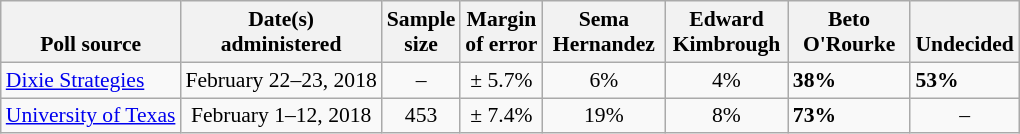<table class="wikitable" style="font-size:90%;">
<tr valign=bottom>
<th>Poll source</th>
<th>Date(s)<br>administered</th>
<th>Sample<br>size</th>
<th>Margin<br>of error</th>
<th style="width:75px;">Sema<br>Hernandez</th>
<th style="width:75px;">Edward<br>Kimbrough</th>
<th style="width:75px;">Beto<br>O'Rourke</th>
<th>Undecided</th>
</tr>
<tr>
<td><a href='#'>Dixie Strategies</a></td>
<td align="center">February 22–23, 2018</td>
<td align="center">–</td>
<td align="center">± 5.7%</td>
<td align="center">6%</td>
<td align="center">4%</td>
<td><strong>38%</strong></td>
<td><strong>53%</strong></td>
</tr>
<tr>
<td><a href='#'>University of Texas</a></td>
<td align="center">February 1–12, 2018</td>
<td align="center">453</td>
<td align="center">± 7.4%</td>
<td align="center">19%</td>
<td align="center">8%</td>
<td><strong>73%</strong></td>
<td align="center">–</td>
</tr>
</table>
